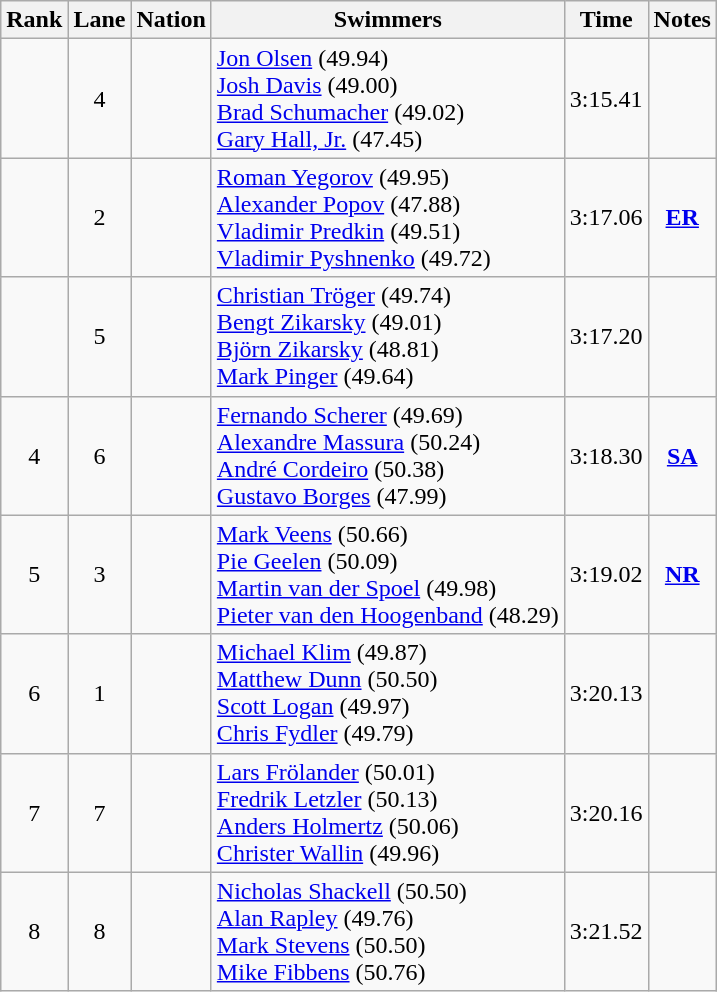<table class="wikitable sortable" style="text-align:center">
<tr>
<th>Rank</th>
<th>Lane</th>
<th>Nation</th>
<th>Swimmers</th>
<th>Time</th>
<th>Notes</th>
</tr>
<tr>
<td></td>
<td>4</td>
<td align=left></td>
<td align=left><a href='#'>Jon Olsen</a> (49.94)<br><a href='#'>Josh Davis</a> (49.00)<br><a href='#'>Brad Schumacher</a> (49.02)<br><a href='#'>Gary Hall, Jr.</a> (47.45)</td>
<td>3:15.41</td>
<td></td>
</tr>
<tr>
<td></td>
<td>2</td>
<td align=left></td>
<td align=left><a href='#'>Roman Yegorov</a> (49.95)<br><a href='#'>Alexander Popov</a> (47.88)<br><a href='#'>Vladimir Predkin</a> (49.51)<br><a href='#'>Vladimir Pyshnenko</a> (49.72)</td>
<td>3:17.06</td>
<td><strong><a href='#'>ER</a></strong></td>
</tr>
<tr>
<td></td>
<td>5</td>
<td align=left></td>
<td align=left><a href='#'>Christian Tröger</a> (49.74)<br><a href='#'>Bengt Zikarsky</a> (49.01)<br><a href='#'>Björn Zikarsky</a> (48.81)<br><a href='#'>Mark Pinger</a> (49.64)</td>
<td>3:17.20</td>
<td></td>
</tr>
<tr>
<td>4</td>
<td>6</td>
<td align=left></td>
<td align=left><a href='#'>Fernando Scherer</a> (49.69)<br><a href='#'>Alexandre Massura</a> (50.24)<br><a href='#'>André Cordeiro</a> (50.38)<br><a href='#'>Gustavo Borges</a> (47.99)</td>
<td>3:18.30</td>
<td><strong><a href='#'>SA</a></strong></td>
</tr>
<tr>
<td>5</td>
<td>3</td>
<td align=left></td>
<td align=left><a href='#'>Mark Veens</a> (50.66)<br><a href='#'>Pie Geelen</a> (50.09)<br><a href='#'>Martin van der Spoel</a> (49.98)<br><a href='#'>Pieter van den Hoogenband</a> (48.29)</td>
<td>3:19.02</td>
<td><strong><a href='#'>NR</a></strong></td>
</tr>
<tr>
<td>6</td>
<td>1</td>
<td align=left></td>
<td align=left><a href='#'>Michael Klim</a> (49.87)<br><a href='#'>Matthew Dunn</a> (50.50)<br><a href='#'>Scott Logan</a> (49.97)<br><a href='#'>Chris Fydler</a> (49.79)</td>
<td>3:20.13</td>
<td></td>
</tr>
<tr>
<td>7</td>
<td>7</td>
<td align=left></td>
<td align=left><a href='#'>Lars Frölander</a> (50.01)<br><a href='#'>Fredrik Letzler</a> (50.13)<br><a href='#'>Anders Holmertz</a> (50.06)<br><a href='#'>Christer Wallin</a> (49.96)</td>
<td>3:20.16</td>
<td></td>
</tr>
<tr>
<td>8</td>
<td>8</td>
<td align=left></td>
<td align=left><a href='#'>Nicholas Shackell</a> (50.50)<br><a href='#'>Alan Rapley</a> (49.76)<br><a href='#'>Mark Stevens</a> (50.50)<br><a href='#'>Mike Fibbens</a> (50.76)</td>
<td>3:21.52</td>
<td></td>
</tr>
</table>
